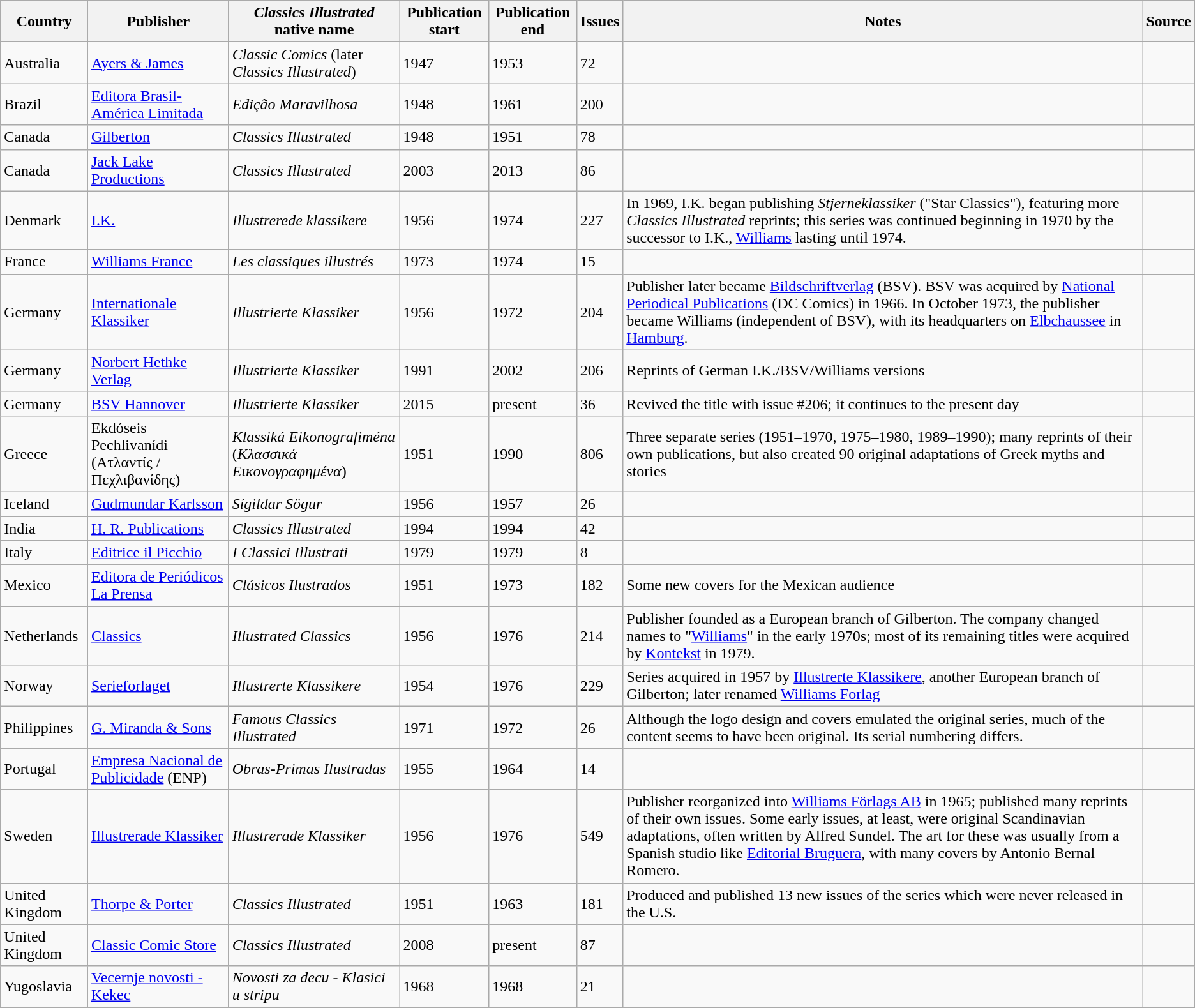<table class="wikitable sortable collapsible collapsed">
<tr>
<th>Country</th>
<th>Publisher</th>
<th><em>Classics Illustrated</em> native name</th>
<th>Publication start</th>
<th>Publication end</th>
<th>Issues</th>
<th>Notes</th>
<th>Source</th>
</tr>
<tr>
<td>Australia</td>
<td><a href='#'>Ayers & James</a></td>
<td><em>Classic Comics</em> (later <em>Classics Illustrated</em>)</td>
<td>1947</td>
<td>1953</td>
<td>72</td>
<td></td>
<td></td>
</tr>
<tr>
<td>Brazil</td>
<td><a href='#'>Editora Brasil-América Limitada</a></td>
<td><em>Edição Maravilhosa</em></td>
<td>1948</td>
<td>1961</td>
<td>200</td>
<td></td>
<td></td>
</tr>
<tr>
<td>Canada</td>
<td><a href='#'>Gilberton</a></td>
<td><em>Classics Illustrated</em></td>
<td>1948</td>
<td>1951</td>
<td>78</td>
<td></td>
<td></td>
</tr>
<tr>
<td>Canada</td>
<td><a href='#'>Jack Lake Productions</a></td>
<td><em>Classics Illustrated</em></td>
<td>2003</td>
<td>2013</td>
<td>86</td>
<td></td>
<td></td>
</tr>
<tr>
<td>Denmark</td>
<td><a href='#'>I.K.</a></td>
<td><em>Illustrerede klassikere</em></td>
<td>1956</td>
<td>1974</td>
<td>227</td>
<td>In 1969, I.K. began publishing <em>Stjerneklassiker</em> ("Star Classics"), featuring more <em>Classics Illustrated</em> reprints; this series was continued beginning in 1970 by the successor to I.K., <a href='#'>Williams</a> lasting until 1974.</td>
<td></td>
</tr>
<tr>
<td>France</td>
<td><a href='#'>Williams France</a></td>
<td><em>Les classiques illustrés</em></td>
<td>1973</td>
<td>1974</td>
<td>15</td>
<td></td>
<td></td>
</tr>
<tr>
<td>Germany</td>
<td><a href='#'>Internationale Klassiker</a></td>
<td><em>Illustrierte Klassiker</em></td>
<td>1956</td>
<td>1972</td>
<td>204</td>
<td>Publisher later became <a href='#'>Bildschriftverlag</a> (BSV). BSV was acquired by <a href='#'>National Periodical Publications</a> (DC Comics) in 1966. In October 1973, the publisher became Williams (independent of BSV), with its headquarters on <a href='#'>Elbchaussee</a> in <a href='#'>Hamburg</a>.</td>
<td></td>
</tr>
<tr>
<td>Germany</td>
<td><a href='#'>Norbert Hethke Verlag</a></td>
<td><em>Illustrierte Klassiker</em></td>
<td>1991</td>
<td>2002</td>
<td>206</td>
<td>Reprints of German I.K./BSV/Williams versions</td>
<td></td>
</tr>
<tr>
<td>Germany</td>
<td><a href='#'>BSV Hannover</a></td>
<td><em>Illustrierte Klassiker</em></td>
<td>2015</td>
<td>present</td>
<td>36</td>
<td>Revived the title with issue #206; it continues to the present day</td>
<td></td>
</tr>
<tr>
<td>Greece</td>
<td>Ekdóseis Pechlivanídi (Ατλαντίς / Πεχλιβανίδης)</td>
<td><em>Klassiká Eikonografiména</em> (<em>Κλασσικά Εικονογραφημένα</em>)</td>
<td>1951</td>
<td>1990</td>
<td>806</td>
<td>Three separate series (1951–1970, 1975–1980, 1989–1990); many reprints of their own publications, but also created 90 original adaptations of Greek myths and stories</td>
<td></td>
</tr>
<tr>
<td>Iceland</td>
<td><a href='#'>Gudmundar Karlsson</a></td>
<td><em>Sígildar Sögur</em></td>
<td>1956</td>
<td>1957</td>
<td>26</td>
<td></td>
<td></td>
</tr>
<tr>
<td>India</td>
<td><a href='#'>H. R. Publications</a></td>
<td><em>Classics Illustrated</em></td>
<td>1994</td>
<td>1994</td>
<td>42</td>
<td></td>
<td></td>
</tr>
<tr>
<td>Italy</td>
<td><a href='#'>Editrice il Picchio</a></td>
<td><em>I Classici Illustrati</em></td>
<td>1979</td>
<td>1979</td>
<td>8</td>
<td></td>
<td></td>
</tr>
<tr>
<td>Mexico</td>
<td><a href='#'>Editora de Periódicos La Prensa</a></td>
<td><em>Clásicos Ilustrados</em></td>
<td>1951</td>
<td>1973</td>
<td>182</td>
<td>Some new covers for the Mexican audience</td>
<td></td>
</tr>
<tr>
<td>Netherlands</td>
<td><a href='#'>Classics</a></td>
<td><em>Illustrated Classics</em></td>
<td>1956</td>
<td>1976</td>
<td>214</td>
<td>Publisher founded as a European branch of Gilberton. The company changed names to "<a href='#'>Williams</a>" in the early 1970s; most of its remaining titles were acquired by <a href='#'>Kontekst</a> in 1979.</td>
<td></td>
</tr>
<tr>
<td>Norway</td>
<td><a href='#'>Serieforlaget</a></td>
<td><em>Illustrerte Klassikere</em></td>
<td>1954</td>
<td>1976</td>
<td>229</td>
<td>Series acquired in 1957 by <a href='#'>Illustrerte Klassikere</a>, another European branch of Gilberton; later renamed <a href='#'>Williams Forlag</a></td>
<td></td>
</tr>
<tr>
<td>Philippines</td>
<td><a href='#'>G. Miranda & Sons</a></td>
<td><em>Famous Classics Illustrated</em></td>
<td>1971</td>
<td>1972</td>
<td>26</td>
<td>Although the logo design and covers emulated the original series, much of the content seems to have been original. Its serial numbering differs.</td>
<td></td>
</tr>
<tr>
<td>Portugal</td>
<td><a href='#'>Empresa Nacional de Publicidade</a> (ENP)</td>
<td><em>Obras-Primas Ilustradas</em></td>
<td>1955</td>
<td>1964</td>
<td>14</td>
<td></td>
<td></td>
</tr>
<tr>
<td>Sweden</td>
<td><a href='#'>Illustrerade Klassiker</a></td>
<td><em>Illustrerade Klassiker</em></td>
<td>1956</td>
<td>1976</td>
<td>549</td>
<td>Publisher reorganized into <a href='#'>Williams Förlags AB</a> in 1965; published many reprints of their own issues. Some early issues, at least, were original Scandinavian adaptations, often written by Alfred Sundel. The art for these was usually from a Spanish studio like <a href='#'>Editorial Bruguera</a>, with many covers by Antonio Bernal Romero.</td>
<td></td>
</tr>
<tr>
<td>United Kingdom</td>
<td><a href='#'>Thorpe & Porter</a></td>
<td><em>Classics Illustrated</em></td>
<td>1951</td>
<td>1963</td>
<td>181</td>
<td>Produced and published 13 new issues of the series which were never released in the U.S.</td>
<td></td>
</tr>
<tr>
<td>United Kingdom</td>
<td><a href='#'>Classic Comic Store</a></td>
<td><em>Classics Illustrated</em></td>
<td>2008</td>
<td>present</td>
<td>87</td>
<td></td>
<td></td>
</tr>
<tr>
<td>Yugoslavia</td>
<td><a href='#'>Vecernje novosti - Kekec</a></td>
<td><em>Novosti za decu - Klasici u stripu</em></td>
<td>1968</td>
<td>1968</td>
<td>21</td>
<td></td>
<td></td>
</tr>
<tr>
</tr>
</table>
